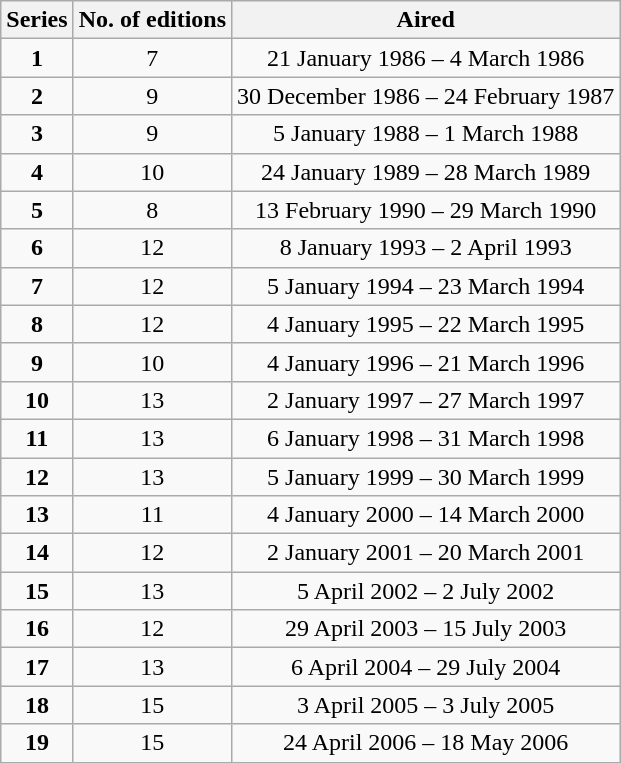<table class="wikitable" style="text-align: center">
<tr>
<th>Series</th>
<th>No. of editions</th>
<th>Aired</th>
</tr>
<tr>
<td><strong>1</strong></td>
<td>7</td>
<td>21 January 1986 – 4 March 1986</td>
</tr>
<tr>
<td><strong>2</strong></td>
<td>9</td>
<td>30 December 1986 – 24 February 1987</td>
</tr>
<tr>
<td><strong>3</strong></td>
<td>9</td>
<td>5 January 1988 – 1 March 1988</td>
</tr>
<tr>
<td><strong>4</strong></td>
<td>10</td>
<td>24 January 1989 – 28 March 1989</td>
</tr>
<tr>
<td><strong>5</strong></td>
<td>8</td>
<td>13 February 1990 – 29 March 1990</td>
</tr>
<tr>
<td><strong>6</strong></td>
<td>12</td>
<td>8 January 1993 – 2 April 1993</td>
</tr>
<tr>
<td><strong>7</strong></td>
<td>12</td>
<td>5 January 1994 – 23 March 1994</td>
</tr>
<tr>
<td><strong>8</strong></td>
<td>12</td>
<td>4 January 1995 – 22 March 1995</td>
</tr>
<tr>
<td><strong>9</strong></td>
<td>10</td>
<td>4 January 1996 – 21 March 1996</td>
</tr>
<tr>
<td><strong>10</strong></td>
<td>13</td>
<td>2 January 1997 – 27 March 1997</td>
</tr>
<tr>
<td><strong>11</strong></td>
<td>13</td>
<td>6 January 1998 – 31 March 1998</td>
</tr>
<tr>
<td><strong>12</strong></td>
<td>13</td>
<td>5 January 1999 – 30 March 1999</td>
</tr>
<tr>
<td><strong>13</strong></td>
<td>11</td>
<td>4 January 2000 – 14 March 2000</td>
</tr>
<tr>
<td><strong>14</strong></td>
<td>12</td>
<td>2 January 2001 – 20 March 2001</td>
</tr>
<tr>
<td><strong>15</strong></td>
<td>13</td>
<td>5 April 2002 – 2 July 2002</td>
</tr>
<tr>
<td><strong>16</strong></td>
<td>12</td>
<td>29 April 2003 – 15 July 2003</td>
</tr>
<tr>
<td><strong>17</strong></td>
<td>13</td>
<td>6 April 2004 – 29 July 2004</td>
</tr>
<tr>
<td><strong>18</strong></td>
<td>15</td>
<td>3 April 2005 – 3 July 2005</td>
</tr>
<tr>
<td><strong>19</strong></td>
<td>15</td>
<td>24 April 2006 – 18 May 2006</td>
</tr>
</table>
